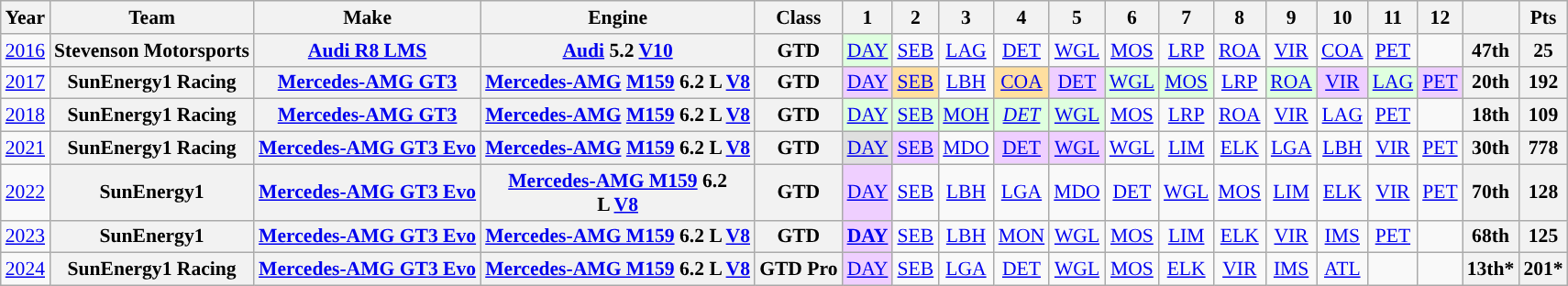<table class="wikitable" style="text-align:center; font-size:90%">
<tr>
<th>Year</th>
<th>Team</th>
<th>Make</th>
<th>Engine</th>
<th>Class</th>
<th>1</th>
<th>2</th>
<th>3</th>
<th>4</th>
<th>5</th>
<th>6</th>
<th>7</th>
<th>8</th>
<th>9</th>
<th>10</th>
<th>11</th>
<th>12</th>
<th></th>
<th>Pts</th>
</tr>
<tr>
<td><a href='#'>2016</a></td>
<th>Stevenson Motorsports</th>
<th><a href='#'>Audi R8 LMS</a></th>
<th><a href='#'>Audi</a> 5.2 <a href='#'>V10</a></th>
<th>GTD</th>
<td style="background:#dfffdf"><a href='#'>DAY</a><br></td>
<td><a href='#'>SEB</a></td>
<td><a href='#'>LAG</a></td>
<td><a href='#'>DET</a></td>
<td><a href='#'>WGL</a></td>
<td><a href='#'>MOS</a></td>
<td><a href='#'>LRP</a></td>
<td><a href='#'>ROA</a></td>
<td><a href='#'>VIR</a></td>
<td><a href='#'>COA</a></td>
<td><a href='#'>PET</a></td>
<td></td>
<th>47th</th>
<th>25</th>
</tr>
<tr>
<td><a href='#'>2017</a></td>
<th>SunEnergy1 Racing</th>
<th><a href='#'>Mercedes-AMG GT3</a></th>
<th><a href='#'>Mercedes-AMG</a> <a href='#'>M159</a> 6.2 L <a href='#'>V8</a></th>
<th>GTD</th>
<td style="background:#efcfff"><a href='#'>DAY</a><br></td>
<td style="background:#ffdf9f"><a href='#'>SEB</a><br></td>
<td><a href='#'>LBH</a></td>
<td style="background:#ffdf9f"><a href='#'>COA</a><br></td>
<td style="background:#efcfff"><a href='#'>DET</a><br></td>
<td style="background:#dfffdf"><a href='#'>WGL</a><br></td>
<td style="background:#dfffdf"><a href='#'>MOS</a><br></td>
<td><a href='#'>LRP</a></td>
<td style="background:#dfffdf"><a href='#'>ROA</a><br></td>
<td style="background:#efcfff"><a href='#'>VIR</a><br></td>
<td style="background:#dfffdf"><a href='#'>LAG</a><br></td>
<td style="background:#efcfff"><a href='#'>PET</a><br></td>
<th>20th</th>
<th>192</th>
</tr>
<tr>
<td><a href='#'>2018</a></td>
<th>SunEnergy1 Racing</th>
<th><a href='#'>Mercedes-AMG GT3</a></th>
<th><a href='#'>Mercedes-AMG</a> <a href='#'>M159</a> 6.2 L <a href='#'>V8</a></th>
<th>GTD</th>
<td style="background:#dfffdf"><a href='#'>DAY</a><br></td>
<td style="background:#dfffdf"><a href='#'>SEB</a><br></td>
<td style="background:#dfffdf"><a href='#'>MOH</a><br></td>
<td style="background:#dfffdf"><em><a href='#'>DET</a></em><br></td>
<td style="background:#dfffdf"><a href='#'>WGL</a><br></td>
<td><a href='#'>MOS</a></td>
<td><a href='#'>LRP</a></td>
<td><a href='#'>ROA</a></td>
<td><a href='#'>VIR</a></td>
<td><a href='#'>LAG</a></td>
<td><a href='#'>PET</a></td>
<td></td>
<th>18th</th>
<th>109</th>
</tr>
<tr>
<td><a href='#'>2021</a></td>
<th>SunEnergy1 Racing</th>
<th><a href='#'>Mercedes-AMG GT3 Evo</a></th>
<th><a href='#'>Mercedes-AMG</a> <a href='#'>M159</a> 6.2 L <a href='#'>V8</a></th>
<th>GTD</th>
<td style="background:#dfdfdf"><a href='#'>DAY</a><br></td>
<td style="background:#efcfff"><a href='#'>SEB</a><br></td>
<td><a href='#'>MDO</a></td>
<td style="background:#efcfff"><a href='#'>DET</a><br></td>
<td style="background:#efcfff"><a href='#'>WGL</a><br></td>
<td><a href='#'>WGL</a></td>
<td><a href='#'>LIM</a></td>
<td><a href='#'>ELK</a></td>
<td><a href='#'>LGA</a></td>
<td><a href='#'>LBH</a></td>
<td><a href='#'>VIR</a></td>
<td><a href='#'>PET</a></td>
<th>30th</th>
<th>778</th>
</tr>
<tr>
<td><a href='#'>2022</a></td>
<th>SunEnergy1</th>
<th><a href='#'>Mercedes-AMG GT3 Evo</a></th>
<th><a href='#'>Mercedes-AMG M159</a> 6.2<br>L <a href='#'>V8</a></th>
<th>GTD</th>
<td style="background:#EFCFFF"><a href='#'>DAY</a><br></td>
<td style="background:#;”"><a href='#'>SEB</a><br></td>
<td style="background:#;”"><a href='#'>LBH</a><br></td>
<td style="background:#;”"><a href='#'>LGA</a><br></td>
<td style="background:#;”"><a href='#'>MDO</a><br></td>
<td style="background:#;”"><a href='#'>DET</a><br></td>
<td style="background:#;”"><a href='#'>WGL</a><br></td>
<td style="background:#;”"><a href='#'>MOS</a><br></td>
<td style="background:#;”"><a href='#'>LIM</a><br></td>
<td style="background:#;”"><a href='#'>ELK</a><br></td>
<td style="background:#;”"><a href='#'>VIR</a><br></td>
<td style="background:#;”"><a href='#'>PET</a><br></td>
<th>70th</th>
<th>128</th>
</tr>
<tr>
<td><a href='#'>2023</a></td>
<th>SunEnergy1</th>
<th><a href='#'>Mercedes-AMG GT3 Evo</a></th>
<th><a href='#'>Mercedes-AMG M159</a> 6.2 L <a href='#'>V8</a></th>
<th>GTD</th>
<td style="background:#EFCFFF;"><strong><a href='#'>DAY</a></strong><br></td>
<td><a href='#'>SEB</a></td>
<td><a href='#'>LBH</a></td>
<td><a href='#'>MON</a></td>
<td><a href='#'>WGL</a></td>
<td><a href='#'>MOS</a></td>
<td><a href='#'>LIM</a></td>
<td><a href='#'>ELK</a></td>
<td><a href='#'>VIR</a></td>
<td><a href='#'>IMS</a></td>
<td><a href='#'>PET</a></td>
<td></td>
<th>68th</th>
<th>125</th>
</tr>
<tr>
<td><a href='#'>2024</a></td>
<th>SunEnergy1 Racing</th>
<th><a href='#'>Mercedes-AMG GT3 Evo</a></th>
<th><a href='#'>Mercedes-AMG M159</a> 6.2 L <a href='#'>V8</a></th>
<th>GTD Pro</th>
<td style="background:#EFCFFF;"><a href='#'>DAY</a><br></td>
<td><a href='#'>SEB</a></td>
<td><a href='#'>LGA</a></td>
<td><a href='#'>DET</a></td>
<td><a href='#'>WGL</a></td>
<td><a href='#'>MOS</a></td>
<td><a href='#'>ELK</a></td>
<td><a href='#'>VIR</a></td>
<td><a href='#'>IMS</a></td>
<td><a href='#'>ATL</a></td>
<td></td>
<td></td>
<th>13th*</th>
<th>201*</th>
</tr>
</table>
